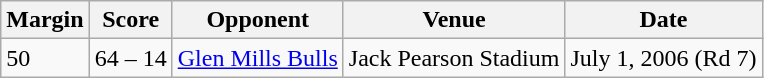<table class="wikitable" style="text-align:left;">
<tr>
<th>Margin</th>
<th>Score</th>
<th>Opponent</th>
<th>Venue</th>
<th>Date</th>
</tr>
<tr>
<td>50</td>
<td>64 – 14</td>
<td><a href='#'>Glen Mills Bulls</a></td>
<td>Jack Pearson Stadium</td>
<td>July 1, 2006 (Rd 7)</td>
</tr>
</table>
